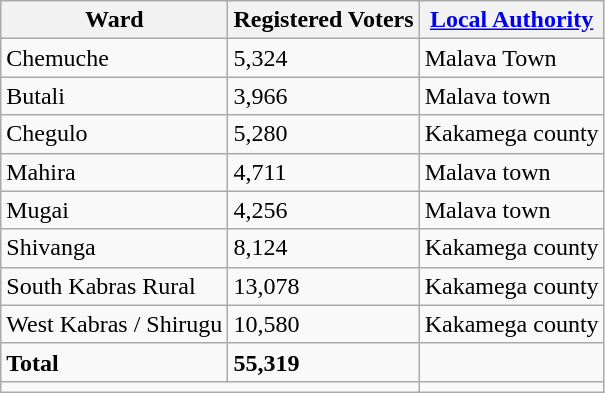<table class="wikitable">
<tr>
<th>Ward</th>
<th>Registered Voters</th>
<th><a href='#'>Local Authority</a></th>
</tr>
<tr>
<td>Chemuche</td>
<td>5,324</td>
<td>Malava Town</td>
</tr>
<tr>
<td>Butali</td>
<td>3,966</td>
<td>Malava town</td>
</tr>
<tr>
<td>Chegulo</td>
<td>5,280</td>
<td>Kakamega county</td>
</tr>
<tr>
<td>Mahira</td>
<td>4,711</td>
<td>Malava town</td>
</tr>
<tr>
<td>Mugai</td>
<td>4,256</td>
<td>Malava town</td>
</tr>
<tr>
<td>Shivanga</td>
<td>8,124</td>
<td>Kakamega county</td>
</tr>
<tr>
<td>South Kabras Rural</td>
<td>13,078</td>
<td>Kakamega county</td>
</tr>
<tr>
<td>West Kabras / Shirugu</td>
<td>10,580</td>
<td>Kakamega county</td>
</tr>
<tr>
<td><strong>Total</strong></td>
<td><strong>55,319</strong></td>
<td></td>
</tr>
<tr>
<td colspan="2"></td>
</tr>
</table>
